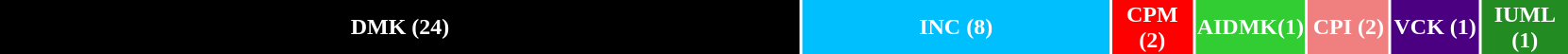<table style="width:88%; text-align:center;">
<tr style="color:white;">
<td style="background:Black; width:52.51%;"><strong>DMK (24)</strong></td>
<td style="background:DeepSkyBlue; width:20.05%;"><strong>INC (8)</strong></td>
<td style="background:Red; width:5.26%;"><strong>CPM (2)</strong></td>
<td style="background:LimeGreen; width:5.64%;"><strong>AIDMK(1)</strong></td>
<td style="background:LightCoral; width:5.26%;"><strong>CPI (2)</strong></td>
<td style="background:Indigo;color; width:5.64%;"><strong>VCK (1)</strong></td>
<td style="background:ForestGreen; width:5.64%;"><strong>IUML (1)</strong></td>
</tr>
<tr>
</tr>
</table>
